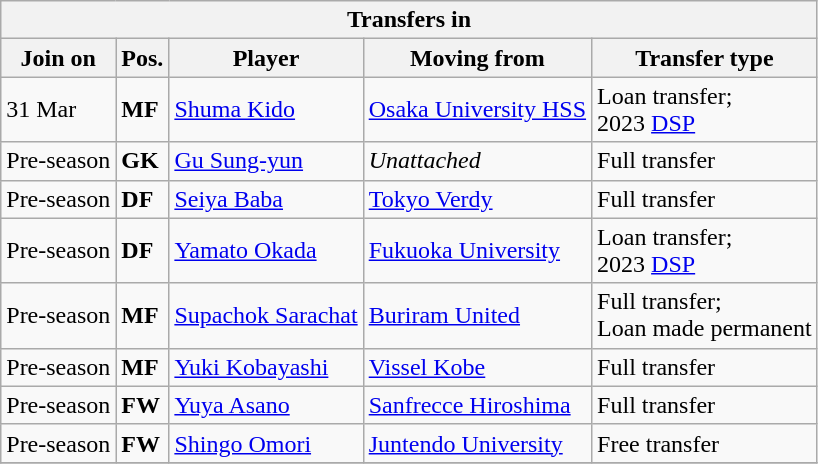<table class="wikitable sortable" style=“text-align:left;>
<tr>
<th colspan="5">Transfers in</th>
</tr>
<tr>
<th>Join on</th>
<th>Pos.</th>
<th>Player</th>
<th>Moving from</th>
<th>Transfer type</th>
</tr>
<tr>
<td>31 Mar</td>
<td><strong>MF</strong></td>
<td> <a href='#'>Shuma Kido</a></td>
<td> <a href='#'>Osaka University HSS</a></td>
<td>Loan transfer;<br> 2023 <a href='#'>DSP</a></td>
</tr>
<tr>
<td>Pre-season</td>
<td><strong>GK</strong></td>
<td> <a href='#'>Gu Sung-yun</a></td>
<td><em>Unattached</em></td>
<td>Full transfer</td>
</tr>
<tr>
<td>Pre-season</td>
<td><strong>DF</strong></td>
<td> <a href='#'>Seiya Baba</a></td>
<td> <a href='#'>Tokyo Verdy</a></td>
<td>Full transfer</td>
</tr>
<tr>
<td>Pre-season</td>
<td><strong>DF</strong></td>
<td> <a href='#'>Yamato Okada</a></td>
<td> <a href='#'>Fukuoka University</a></td>
<td>Loan transfer;<br> 2023 <a href='#'>DSP</a></td>
</tr>
<tr>
<td>Pre-season</td>
<td><strong>MF</strong></td>
<td> <a href='#'>Supachok Sarachat</a></td>
<td> <a href='#'>Buriram United</a></td>
<td>Full transfer;<br> Loan made permanent</td>
</tr>
<tr>
<td>Pre-season</td>
<td><strong>MF</strong></td>
<td> <a href='#'>Yuki Kobayashi</a></td>
<td> <a href='#'>Vissel Kobe</a></td>
<td>Full transfer</td>
</tr>
<tr>
<td>Pre-season</td>
<td><strong>FW</strong></td>
<td> <a href='#'>Yuya Asano</a></td>
<td> <a href='#'>Sanfrecce Hiroshima</a></td>
<td>Full transfer</td>
</tr>
<tr>
<td>Pre-season</td>
<td><strong>FW</strong></td>
<td> <a href='#'>Shingo Omori</a></td>
<td> <a href='#'>Juntendo University</a></td>
<td>Free transfer</td>
</tr>
<tr>
</tr>
</table>
